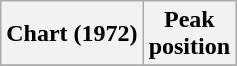<table class="wikitable sortable">
<tr>
<th align="center">Chart (1972)</th>
<th align="center">Peak<br>position</th>
</tr>
<tr>
</tr>
</table>
